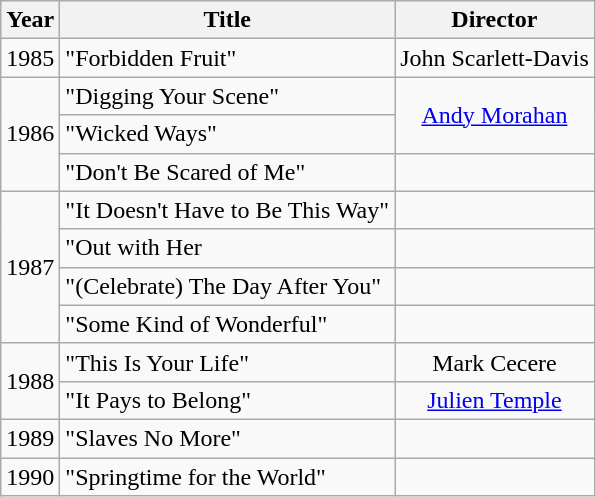<table class="wikitable" style="text-align:center">
<tr>
<th>Year</th>
<th>Title</th>
<th>Director</th>
</tr>
<tr>
<td>1985</td>
<td align="left">"Forbidden Fruit"</td>
<td>John Scarlett-Davis</td>
</tr>
<tr>
<td rowspan="3">1986</td>
<td align="left">"Digging Your Scene"</td>
<td rowspan="2"><a href='#'>Andy Morahan</a></td>
</tr>
<tr>
<td align="left">"Wicked Ways"</td>
</tr>
<tr>
<td align="left">"Don't Be Scared of Me"</td>
<td></td>
</tr>
<tr>
<td rowspan="4">1987</td>
<td align="left">"It Doesn't Have to Be This Way"</td>
<td></td>
</tr>
<tr>
<td align="left">"Out with Her</td>
<td></td>
</tr>
<tr>
<td align="left">"(Celebrate) The Day After You"</td>
<td></td>
</tr>
<tr>
<td align="left">"Some Kind of Wonderful"</td>
<td></td>
</tr>
<tr>
<td rowspan="2">1988</td>
<td align="left">"This Is Your Life"</td>
<td>Mark Cecere</td>
</tr>
<tr>
<td align="left">"It Pays to Belong"</td>
<td><a href='#'>Julien Temple</a></td>
</tr>
<tr>
<td>1989</td>
<td align="left">"Slaves No More"</td>
<td></td>
</tr>
<tr>
<td>1990</td>
<td align="left">"Springtime for the World"</td>
<td></td>
</tr>
</table>
